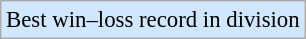<table class="wikitable" style="font-size:95%">
<tr>
<td align="center" bgcolor="#D0E7FF">Best win–loss record in division</td>
</tr>
</table>
